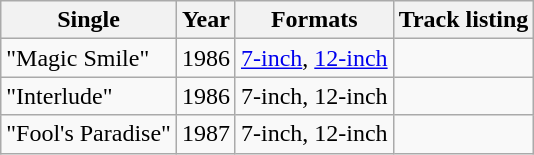<table class="wikitable">
<tr>
<th>Single</th>
<th>Year</th>
<th>Formats</th>
<th>Track listing</th>
</tr>
<tr>
<td>"Magic Smile"</td>
<td>1986</td>
<td><a href='#'>7-inch</a>, <a href='#'>12-inch</a></td>
<td></td>
</tr>
<tr>
<td>"Interlude"</td>
<td>1986</td>
<td>7-inch, 12-inch</td>
<td></td>
</tr>
<tr>
<td>"Fool's Paradise"</td>
<td>1987</td>
<td>7-inch, 12-inch</td>
<td></td>
</tr>
</table>
